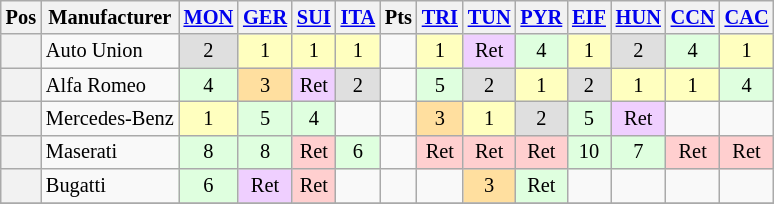<table class="wikitable" style="font-size: 85%; text-align:center">
<tr valign="top">
<th valign="middle">Pos</th>
<th valign="middle">Manufacturer</th>
<th><strong><a href='#'>MON</a> </strong><br></th>
<th><strong><a href='#'>GER</a></strong><br></th>
<th><strong><a href='#'>SUI</a></strong><br></th>
<th><strong><a href='#'>ITA</a></strong><br></th>
<th><strong>Pts</strong></th>
<th><a href='#'>TRI</a><br></th>
<th><a href='#'>TUN</a><br></th>
<th><a href='#'>PYR</a> <br></th>
<th><a href='#'>EIF</a><br></th>
<th><a href='#'>HUN</a><br></th>
<th><a href='#'>CCN</a><br></th>
<th><a href='#'>CAC</a><br></th>
</tr>
<tr>
<th></th>
<td align="left"> Auto Union</td>
<td style="background:#dfdfdf;">2</td>
<td style="background:#ffffbf;">1</td>
<td style="background:#ffffbf;">1</td>
<td style="background:#ffffbf;">1</td>
<td></td>
<td style="background:#ffffbf;">1</td>
<td style="background:#efcfff;">Ret</td>
<td style="background:#dfffdf;">4</td>
<td style="background:#ffffbf;">1</td>
<td style="background:#dfdfdf;">2</td>
<td style="background:#dfffdf;">4</td>
<td style="background:#ffffbf;">1</td>
</tr>
<tr>
<th></th>
<td align="left"> Alfa Romeo</td>
<td style="background:#dfffdf;">4</td>
<td style="background:#ffdf9f;">3</td>
<td style="background:#efcfff;">Ret</td>
<td style="background:#dfdfdf;">2</td>
<td></td>
<td style="background:#dfffdf;">5</td>
<td style="background:#dfdfdf;">2</td>
<td style="background:#ffffbf;">1</td>
<td style="background:#dfdfdf;">2</td>
<td style="background:#ffffbf;">1</td>
<td style="background:#ffffbf;">1</td>
<td style="background:#dfffdf;">4</td>
</tr>
<tr>
<th></th>
<td align="left"> Mercedes-Benz</td>
<td style="background:#ffffbf;">1</td>
<td style="background:#dfffdf;">5</td>
<td style="background:#dfffdf;">4</td>
<td></td>
<td></td>
<td style="background:#ffdf9f;">3</td>
<td style="background:#ffffbf;">1</td>
<td style="background:#dfdfdf;">2</td>
<td style="background:#dfffdf;">5</td>
<td style="background:#efcfff;">Ret</td>
<td></td>
<td></td>
</tr>
<tr>
<th></th>
<td align="left"> Maserati</td>
<td style="background:#dfffdf;">8</td>
<td style="background:#dfffdf;">8</td>
<td style="background:#ffcfcf;">Ret</td>
<td style="background:#dfffdf;">6</td>
<td></td>
<td style="background:#ffcfcf;">Ret</td>
<td style="background:#ffcfcf;">Ret</td>
<td style="background:#ffcfcf;">Ret</td>
<td style="background:#dfffdf;">10</td>
<td style="background:#dfffdf;">7</td>
<td style="background:#ffcfcf;">Ret</td>
<td style="background:#ffcfcf;">Ret</td>
</tr>
<tr>
<th></th>
<td align="left"> Bugatti</td>
<td style="background:#dfffdf;">6</td>
<td style="background:#efcfff;">Ret</td>
<td style="background:#ffcfcf;">Ret</td>
<td></td>
<td></td>
<td></td>
<td style="background:#ffdf9f;">3</td>
<td style="background:#dfffdf;">Ret</td>
<td></td>
<td></td>
<td></td>
<td></td>
</tr>
<tr>
</tr>
</table>
